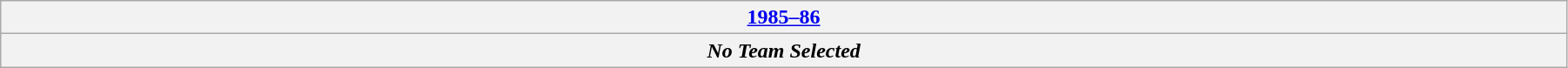<table class="wikitable" width=95%>
<tr>
<th colspan=3><a href='#'>1985–86</a></th>
</tr>
<tr>
<th colspan = 3><em>No Team Selected</em></th>
</tr>
</table>
